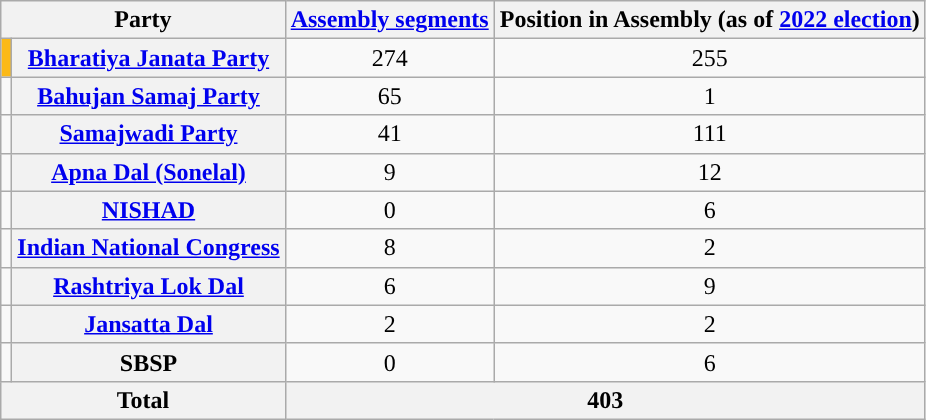<table class="wikitable" style="text-align:center">
<tr>
<th colspan=2>Party</th>
<th><a href='#'>Assembly segments</a></th>
<th>Position in Assembly (as of <a href='#'>2022 election</a>)</th>
</tr>
<tr>
<td bgcolor=#FBB917></td>
<th><a href='#'>Bharatiya Janata Party</a></th>
<td>274</td>
<td>255</td>
</tr>
<tr>
<td></td>
<th><a href='#'>Bahujan Samaj Party</a></th>
<td>65</td>
<td>1</td>
</tr>
<tr>
<td></td>
<th><a href='#'>Samajwadi Party</a></th>
<td>41</td>
<td>111</td>
</tr>
<tr>
<td></td>
<th><a href='#'>Apna Dal (Sonelal)</a></th>
<td>9</td>
<td>12</td>
</tr>
<tr>
<td></td>
<th><a href='#'>NISHAD</a></th>
<td>0</td>
<td>6</td>
</tr>
<tr>
<td></td>
<th><a href='#'>Indian National Congress</a></th>
<td>8</td>
<td>2</td>
</tr>
<tr>
<td></td>
<th><a href='#'>Rashtriya Lok Dal</a></th>
<td>6</td>
<td>9</td>
</tr>
<tr>
<td></td>
<th><a href='#'>Jansatta Dal</a></th>
<td>2</td>
<td>2</td>
</tr>
<tr>
<td></td>
<th Suheldev Bharatiya samaj Party>SBSP</th>
<td>0</td>
<td>6</td>
</tr>
<tr>
<th colspan=2>Total</th>
<th colspan=2>403</th>
</tr>
</table>
